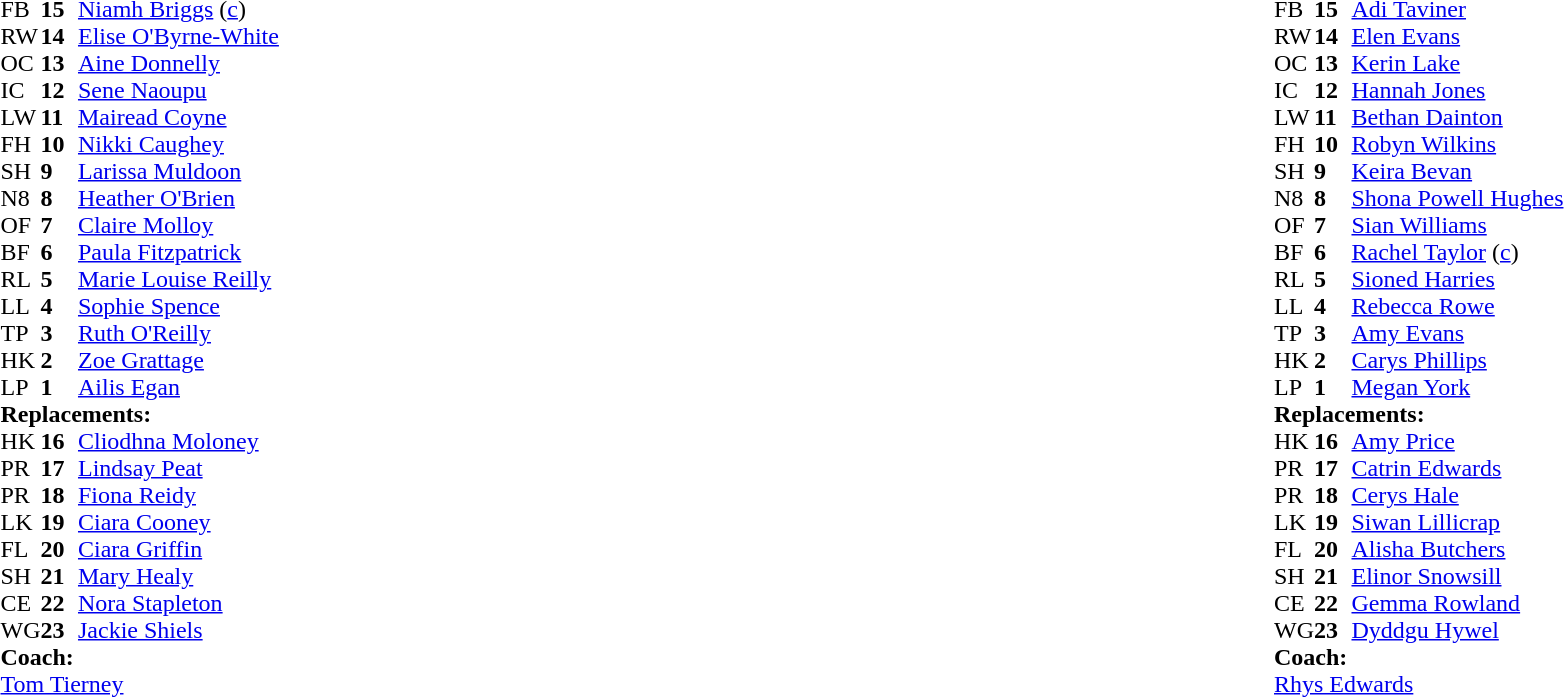<table style="width:100%">
<tr>
<td style="vertical-align:top; width:50%"><br><table cellspacing="0" cellpadding="0">
<tr>
<th width="25"></th>
<th width="25"></th>
</tr>
<tr>
<td>FB</td>
<td><strong>15</strong></td>
<td><a href='#'>Niamh Briggs</a> (<a href='#'>c</a>)</td>
</tr>
<tr>
<td>RW</td>
<td><strong>14</strong></td>
<td><a href='#'>Elise O'Byrne-White</a></td>
</tr>
<tr>
<td>OC</td>
<td><strong>13</strong></td>
<td><a href='#'>Aine Donnelly</a></td>
<td></td>
<td></td>
</tr>
<tr>
<td>IC</td>
<td><strong>12</strong></td>
<td><a href='#'>Sene Naoupu</a></td>
</tr>
<tr>
<td>LW</td>
<td><strong>11</strong></td>
<td><a href='#'>Mairead Coyne</a></td>
</tr>
<tr>
<td>FH</td>
<td><strong>10</strong></td>
<td><a href='#'>Nikki Caughey</a></td>
<td></td>
<td colspan="2"></td>
<td></td>
</tr>
<tr>
<td>SH</td>
<td><strong>9</strong></td>
<td><a href='#'>Larissa Muldoon</a></td>
<td></td>
<td></td>
</tr>
<tr>
<td>N8</td>
<td><strong>8</strong></td>
<td><a href='#'>Heather O'Brien</a></td>
<td></td>
<td></td>
</tr>
<tr>
<td>OF</td>
<td><strong>7</strong></td>
<td><a href='#'>Claire Molloy</a></td>
</tr>
<tr>
<td>BF</td>
<td><strong>6</strong></td>
<td><a href='#'>Paula Fitzpatrick</a></td>
</tr>
<tr>
<td>RL</td>
<td><strong>5</strong></td>
<td><a href='#'>Marie Louise Reilly</a></td>
<td></td>
<td></td>
</tr>
<tr>
<td>LL</td>
<td><strong>4</strong></td>
<td><a href='#'>Sophie Spence</a></td>
</tr>
<tr>
<td>TP</td>
<td><strong>3</strong></td>
<td><a href='#'>Ruth O'Reilly</a></td>
<td></td>
<td></td>
</tr>
<tr>
<td>HK</td>
<td><strong>2</strong></td>
<td><a href='#'>Zoe Grattage</a></td>
<td></td>
<td></td>
</tr>
<tr>
<td>LP</td>
<td><strong>1</strong></td>
<td><a href='#'>Ailis Egan</a></td>
<td></td>
<td colspan="2"></td>
<td></td>
</tr>
<tr>
<td colspan=4><strong>Replacements:</strong></td>
</tr>
<tr>
<td>HK</td>
<td><strong>16</strong></td>
<td><a href='#'>Cliodhna Moloney</a></td>
<td></td>
<td></td>
</tr>
<tr>
<td>PR</td>
<td><strong>17</strong></td>
<td><a href='#'>Lindsay Peat</a></td>
<td></td>
<td></td>
</tr>
<tr>
<td>PR</td>
<td><strong>18</strong></td>
<td><a href='#'>Fiona Reidy</a></td>
<td></td>
<td></td>
<td></td>
<td></td>
</tr>
<tr>
<td>LK</td>
<td><strong>19</strong></td>
<td><a href='#'>Ciara Cooney</a></td>
<td></td>
<td></td>
</tr>
<tr>
<td>FL</td>
<td><strong>20</strong></td>
<td><a href='#'>Ciara Griffin</a></td>
<td></td>
<td></td>
</tr>
<tr>
<td>SH</td>
<td><strong>21</strong></td>
<td><a href='#'>Mary Healy</a></td>
<td></td>
<td></td>
</tr>
<tr>
<td>CE</td>
<td><strong>22</strong></td>
<td><a href='#'>Nora Stapleton</a></td>
<td></td>
<td></td>
<td></td>
<td></td>
</tr>
<tr>
<td>WG</td>
<td><strong>23</strong></td>
<td><a href='#'>Jackie Shiels</a></td>
<td></td>
<td></td>
</tr>
<tr>
<td colspan="4"><strong>Coach:</strong></td>
</tr>
<tr>
<td colspan="4"> <a href='#'>Tom Tierney</a></td>
</tr>
</table>
</td>
<td style="vertical-align:top"></td>
<td style="vertical-align:top; width:50%"><br><table cellspacing="0" cellpadding="0" style="margin:auto">
<tr>
<th width="25"></th>
<th width="25"></th>
</tr>
<tr>
<td>FB</td>
<td><strong>15</strong></td>
<td><a href='#'>Adi Taviner</a></td>
</tr>
<tr>
<td>RW</td>
<td><strong>14</strong></td>
<td><a href='#'>Elen Evans</a></td>
</tr>
<tr>
<td>OC</td>
<td><strong>13</strong></td>
<td><a href='#'>Kerin Lake</a></td>
<td></td>
<td></td>
</tr>
<tr>
<td>IC</td>
<td><strong>12</strong></td>
<td><a href='#'>Hannah Jones</a></td>
<td></td>
<td></td>
</tr>
<tr>
<td>LW</td>
<td><strong>11</strong></td>
<td><a href='#'>Bethan Dainton</a></td>
<td></td>
<td></td>
<td></td>
<td></td>
</tr>
<tr>
<td>FH</td>
<td><strong>10</strong></td>
<td><a href='#'>Robyn Wilkins</a></td>
</tr>
<tr>
<td>SH</td>
<td><strong>9</strong></td>
<td><a href='#'>Keira Bevan</a></td>
</tr>
<tr>
<td>N8</td>
<td><strong>8</strong></td>
<td><a href='#'>Shona Powell Hughes</a></td>
<td></td>
<td></td>
</tr>
<tr>
<td>OF</td>
<td><strong>7</strong></td>
<td><a href='#'>Sian Williams</a></td>
</tr>
<tr>
<td>BF</td>
<td><strong>6</strong></td>
<td><a href='#'>Rachel Taylor</a> (<a href='#'>c</a>)</td>
</tr>
<tr>
<td>RL</td>
<td><strong>5</strong></td>
<td><a href='#'>Sioned Harries</a></td>
</tr>
<tr>
<td>LL</td>
<td><strong>4</strong></td>
<td><a href='#'>Rebecca Rowe</a></td>
<td></td>
<td></td>
</tr>
<tr>
<td>TP</td>
<td><strong>3</strong></td>
<td><a href='#'>Amy Evans</a></td>
<td></td>
<td></td>
</tr>
<tr>
<td>HK</td>
<td><strong>2</strong></td>
<td><a href='#'>Carys Phillips</a></td>
<td></td>
<td></td>
</tr>
<tr>
<td>LP</td>
<td><strong>1</strong></td>
<td><a href='#'>Megan York</a></td>
<td></td>
<td></td>
</tr>
<tr>
<td colspan=4><strong>Replacements:</strong></td>
</tr>
<tr>
<td>HK</td>
<td><strong>16</strong></td>
<td><a href='#'>Amy Price</a></td>
<td></td>
<td></td>
</tr>
<tr>
<td>PR</td>
<td><strong>17</strong></td>
<td><a href='#'>Catrin Edwards</a></td>
<td></td>
<td></td>
<td></td>
<td></td>
</tr>
<tr>
<td>PR</td>
<td><strong>18</strong></td>
<td><a href='#'>Cerys Hale</a></td>
<td></td>
<td></td>
</tr>
<tr>
<td>LK</td>
<td><strong>19</strong></td>
<td><a href='#'>Siwan Lillicrap</a></td>
<td></td>
<td></td>
</tr>
<tr>
<td>FL</td>
<td><strong>20</strong></td>
<td><a href='#'>Alisha Butchers</a></td>
<td></td>
<td></td>
</tr>
<tr>
<td>SH</td>
<td><strong>21</strong></td>
<td><a href='#'>Elinor Snowsill</a></td>
<td></td>
<td></td>
</tr>
<tr>
<td>CE</td>
<td><strong>22</strong></td>
<td><a href='#'>Gemma Rowland</a></td>
<td></td>
<td></td>
</tr>
<tr>
<td>WG</td>
<td><strong>23</strong></td>
<td><a href='#'>Dyddgu Hywel</a></td>
<td></td>
<td></td>
</tr>
<tr>
<td colspan="4"><strong>Coach:</strong></td>
</tr>
<tr>
<td colspan="4"> <a href='#'>Rhys Edwards</a></td>
</tr>
</table>
</td>
</tr>
</table>
